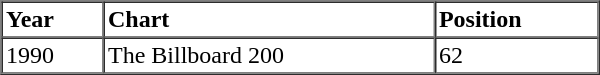<table border=1 cellspacing=0 cellpadding=2 width="400px">
<tr>
<th align="left">Year</th>
<th align="left">Chart</th>
<th align="left">Position</th>
</tr>
<tr>
<td align="left">1990</td>
<td align="left">The Billboard 200</td>
<td align="left">62</td>
</tr>
<tr>
</tr>
</table>
